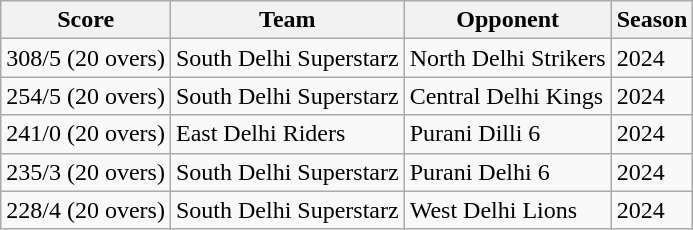<table class="wikitable">
<tr>
<th>Score</th>
<th>Team</th>
<th>Opponent</th>
<th>Season</th>
</tr>
<tr>
<td>308/5 (20 overs)</td>
<td>South Delhi Superstarz</td>
<td>North Delhi Strikers</td>
<td>2024</td>
</tr>
<tr>
<td>254/5 (20 overs)</td>
<td>South Delhi Superstarz</td>
<td>Central Delhi Kings</td>
<td>2024</td>
</tr>
<tr>
<td>241/0 (20 overs)</td>
<td>East Delhi Riders</td>
<td>Purani Dilli 6</td>
<td>2024</td>
</tr>
<tr>
<td>235/3 (20 overs)</td>
<td>South Delhi Superstarz</td>
<td>Purani Delhi 6</td>
<td>2024</td>
</tr>
<tr>
<td>228/4 (20 overs)</td>
<td>South Delhi Superstarz</td>
<td>West Delhi Lions</td>
<td>2024</td>
</tr>
</table>
